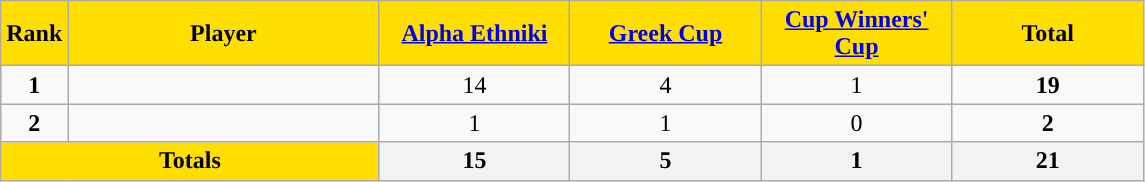<table class="wikitable sortable" style="text-align:center">
<tr>
<th style="background:#FFDE00">Rank</th>
<th width=200 style="background:#FFDE00">Player</th>
<th width=120 style="background:#FFDE00"><a href='#'>Alpha Ethniki</a></th>
<th width=120 style="background:#FFDE00"><a href='#'>Greek Cup</a></th>
<th width=120 style="background:#FFDE00"><a href='#'>Cup Winners' Cup</a></th>
<th width=120 style="background:#FFDE00">Total</th>
</tr>
<tr>
<td><strong>1</strong></td>
<td align=left></td>
<td>14</td>
<td>4</td>
<td>1</td>
<td><strong>19</strong></td>
</tr>
<tr>
<td><strong>2</strong></td>
<td align=left></td>
<td>1</td>
<td>1</td>
<td>0</td>
<td><strong>2</strong></td>
</tr>
<tr class="sortbottom">
<th colspan=2 style="background:#FFDE00"><strong>Totals</strong></th>
<th><strong>15</strong></th>
<th><strong> 5</strong></th>
<th><strong> 1</strong></th>
<th><strong>21</strong></th>
</tr>
</table>
